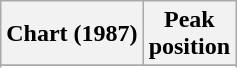<table class="wikitable plainrowheaders">
<tr>
<th scope="col">Chart (1987)</th>
<th scope="col">Peak<br>position</th>
</tr>
<tr>
</tr>
<tr>
</tr>
</table>
